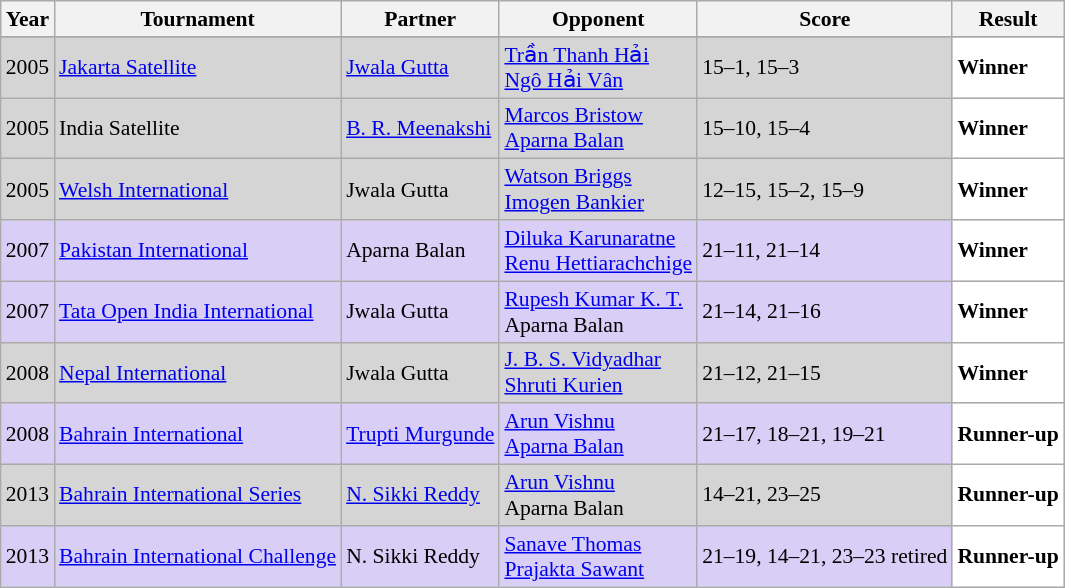<table class="sortable wikitable" style="font-size: 90%;">
<tr>
<th>Year</th>
<th>Tournament</th>
<th>Partner</th>
<th>Opponent</th>
<th>Score</th>
<th>Result</th>
</tr>
<tr>
</tr>
<tr style="background:#D5D5D5">
<td align="center">2005</td>
<td align="left"><a href='#'>Jakarta Satellite</a></td>
<td align="left"> <a href='#'>Jwala Gutta</a></td>
<td align="left"> <a href='#'>Trần Thanh Hải</a> <br>  <a href='#'>Ngô Hải Vân</a></td>
<td align="left">15–1, 15–3</td>
<td style="text-align:left; background:white"> <strong>Winner</strong></td>
</tr>
<tr style="background:#D5D5D5">
<td align="center">2005</td>
<td align="left">India Satellite</td>
<td align="left"> <a href='#'>B. R. Meenakshi</a></td>
<td align="left"> <a href='#'>Marcos Bristow</a> <br>  <a href='#'>Aparna Balan</a></td>
<td align="left">15–10, 15–4</td>
<td style="text-align:left; background:white"> <strong>Winner</strong></td>
</tr>
<tr style="background:#D5D5D5">
<td align="center">2005</td>
<td align="left"><a href='#'>Welsh International</a></td>
<td align="left"> Jwala Gutta</td>
<td align="left"> <a href='#'>Watson Briggs</a> <br>  <a href='#'>Imogen Bankier</a></td>
<td align="left">12–15, 15–2, 15–9</td>
<td style="text-align:left; background:white"> <strong>Winner</strong></td>
</tr>
<tr style="background:#D8CEF6">
<td align="center">2007</td>
<td align="left"><a href='#'>Pakistan International</a></td>
<td align="left"> Aparna Balan</td>
<td align="left"> <a href='#'>Diluka Karunaratne</a> <br>  <a href='#'>Renu Hettiarachchige</a></td>
<td align="left">21–11, 21–14</td>
<td style="text-align:left; background:white"> <strong>Winner</strong></td>
</tr>
<tr style="background:#D8CEF6">
<td align="center">2007</td>
<td align="left"><a href='#'>Tata Open India International</a></td>
<td align="left"> Jwala Gutta</td>
<td align="left"> <a href='#'>Rupesh Kumar K. T.</a> <br>  Aparna Balan</td>
<td align="left">21–14, 21–16</td>
<td style="text-align:left; background:white"> <strong>Winner</strong></td>
</tr>
<tr style="background:#D5D5D5">
<td align="center">2008</td>
<td align="left"><a href='#'>Nepal International</a></td>
<td align="left"> Jwala Gutta</td>
<td align="left"> <a href='#'>J. B. S. Vidyadhar</a> <br>  <a href='#'>Shruti Kurien</a></td>
<td align="left">21–12, 21–15</td>
<td style="text-align:left; background:white"> <strong>Winner</strong></td>
</tr>
<tr style="background:#D8CEF6">
<td align="center">2008</td>
<td align="left"><a href='#'>Bahrain International</a></td>
<td align="left"> <a href='#'>Trupti Murgunde</a></td>
<td align="left"> <a href='#'>Arun Vishnu</a> <br>  <a href='#'>Aparna Balan</a></td>
<td align="left">21–17, 18–21, 19–21</td>
<td style="text-align:left; background:white"> <strong>Runner-up</strong></td>
</tr>
<tr style="background:#D5D5D5">
<td align="center">2013</td>
<td align="left"><a href='#'>Bahrain International Series</a></td>
<td align="left"> <a href='#'>N. Sikki Reddy</a></td>
<td align="left"> <a href='#'>Arun Vishnu</a> <br>  Aparna Balan</td>
<td align="left">14–21, 23–25</td>
<td style="text-align:left; background:white"> <strong>Runner-up</strong></td>
</tr>
<tr style="background:#D8CEF6">
<td align="center">2013</td>
<td align="left"><a href='#'>Bahrain International Challenge</a></td>
<td align="left"> N. Sikki Reddy</td>
<td align="left"> <a href='#'>Sanave Thomas</a> <br>  <a href='#'>Prajakta Sawant</a></td>
<td align="left">21–19, 14–21, 23–23 retired</td>
<td style="text-align:left; background:white"> <strong>Runner-up</strong></td>
</tr>
</table>
